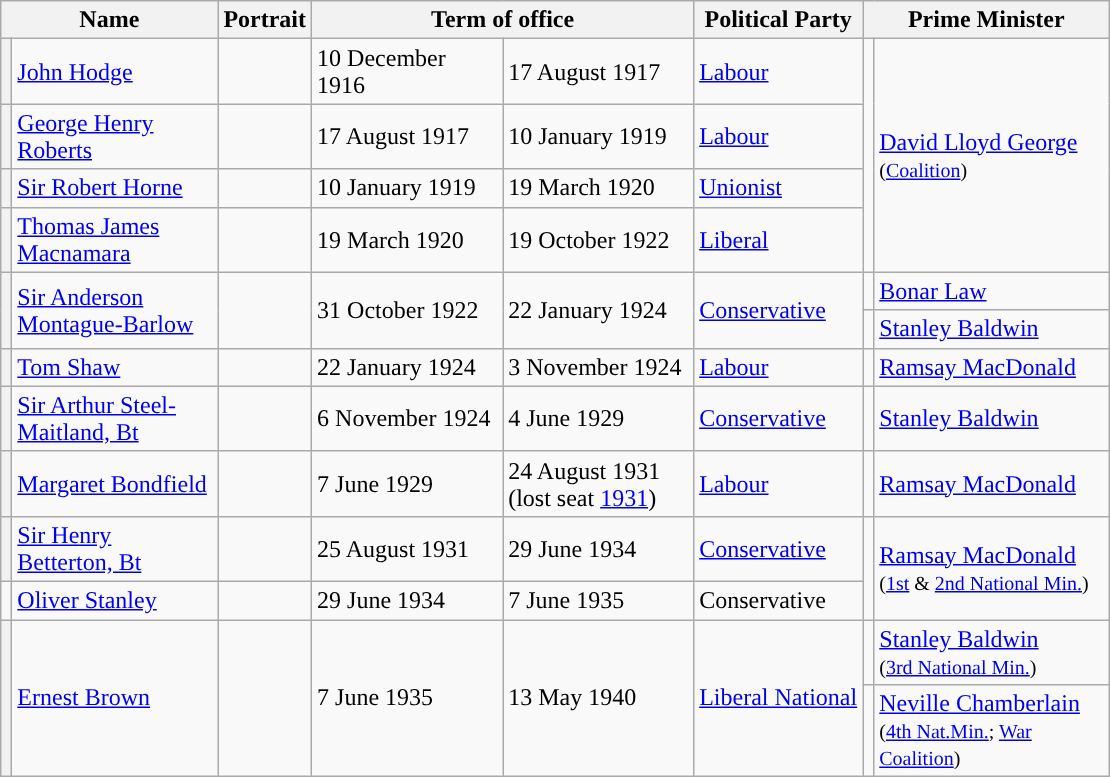<table class="wikitable">
<tr>
<th colspan=2>Name</th>
<th>Portrait</th>
<th colspan=2>Term of office</th>
<th>Political Party</th>
<th colspan=2>Prime Minister</th>
</tr>
<tr>
<th style="background-color: "></th>
<td width=130><a href='#'>John Hodge</a></td>
<td></td>
<td width=120>10 December 1916</td>
<td width=120>17 August 1917</td>
<td><a href='#'>Labour</a></td>
<td rowspan=4 style="background-color: "></td>
<td width=150 rowspan=4><a href='#'>David Lloyd George</a><br><small>(<a href='#'>Coalition</a>)</small></td>
</tr>
<tr>
<th style="background-color: "></th>
<td><a href='#'>George Henry Roberts</a></td>
<td></td>
<td>17 August 1917</td>
<td>10 January 1919</td>
<td><a href='#'>Labour</a></td>
</tr>
<tr>
<th style="background-color: "></th>
<td><a href='#'>Sir Robert Horne</a></td>
<td></td>
<td>10 January 1919</td>
<td>19 March 1920</td>
<td><a href='#'>Unionist</a></td>
</tr>
<tr>
<th style="background-color: "></th>
<td><a href='#'>Thomas James Macnamara</a></td>
<td></td>
<td>19 March 1920</td>
<td>19 October 1922</td>
<td><a href='#'>Liberal</a></td>
</tr>
<tr>
<th rowspan=2 style="background-color: "></th>
<td rowspan=2><a href='#'>Sir Anderson Montague-Barlow</a></td>
<td rowspan=2></td>
<td rowspan=2>31 October 1922</td>
<td rowspan=2>22 January 1924</td>
<td rowspan=2><a href='#'>Conservative</a></td>
<td style="background-color: "></td>
<td><a href='#'>Bonar Law</a></td>
</tr>
<tr>
<td style="background-color: "></td>
<td><a href='#'>Stanley Baldwin</a></td>
</tr>
<tr>
<th style="background-color: "></th>
<td><a href='#'>Tom Shaw</a></td>
<td></td>
<td>22 January 1924</td>
<td>3 November 1924</td>
<td><a href='#'>Labour</a></td>
<td style="background-color: "></td>
<td><a href='#'>Ramsay MacDonald</a></td>
</tr>
<tr>
<th style="background-color: "></th>
<td><a href='#'>Sir Arthur Steel-Maitland, Bt</a></td>
<td></td>
<td>6 November 1924</td>
<td>4 June 1929</td>
<td><a href='#'>Conservative</a></td>
<td style="background-color: "></td>
<td><a href='#'>Stanley Baldwin</a></td>
</tr>
<tr>
<th style="background-color: "></th>
<td><a href='#'>Margaret Bondfield</a></td>
<td></td>
<td>7 June 1929</td>
<td>24 August 1931<br>(lost seat <a href='#'>1931</a>)</td>
<td><a href='#'>Labour</a></td>
<td style="background-color: "></td>
<td><a href='#'>Ramsay MacDonald</a></td>
</tr>
<tr>
<th style="background-color: "></th>
<td><a href='#'>Sir Henry Betterton, Bt</a></td>
<td></td>
<td>25 August 1931</td>
<td>29 June 1934</td>
<td><a href='#'>Conservative</a></td>
<td rowspan=2 style="background-color: "></td>
<td rowspan=2><a href='#'>Ramsay MacDonald</a><br><small>(<a href='#'>1st</a> & <a href='#'>2nd National Min.</a>)</small></td>
</tr>
<tr>
<td style="background-color: "></td>
<td><a href='#'>Oliver Stanley</a></td>
<td></td>
<td>29 June 1934</td>
<td>7 June 1935</td>
<td>Conservative</td>
</tr>
<tr>
<th rowspan=2 style="background-color: "></th>
<td rowspan=2><a href='#'>Ernest Brown</a></td>
<td rowspan=2></td>
<td rowspan=2>7 June 1935</td>
<td rowspan=2>13 May 1940</td>
<td rowspan=2><a href='#'>Liberal National</a></td>
<td style="background-color: "></td>
<td><a href='#'>Stanley Baldwin</a><br><small>(<a href='#'>3rd National Min.</a>)</small></td>
</tr>
<tr>
<td style="background-color: "></td>
<td><a href='#'>Neville Chamberlain</a><br><small>(<a href='#'>4th Nat.Min.</a>; <a href='#'>War Coalition</a>)</small></td>
</tr>
</table>
